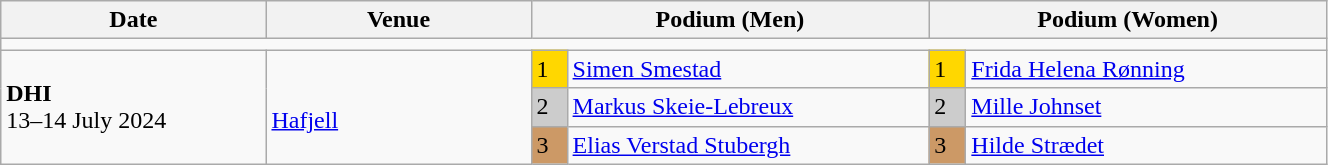<table class="wikitable" width=70%>
<tr>
<th>Date</th>
<th width=20%>Venue</th>
<th colspan=2 width=30%>Podium (Men)</th>
<th colspan=2 width=30%>Podium (Women)</th>
</tr>
<tr>
<td colspan=6></td>
</tr>
<tr>
<td rowspan=3><strong>DHI</strong> <br> 13–14 July 2024</td>
<td rowspan=3><br><a href='#'>Hafjell</a></td>
<td bgcolor=FFD700>1</td>
<td><a href='#'>Simen Smestad</a></td>
<td bgcolor=FFD700>1</td>
<td><a href='#'>Frida Helena Rønning</a></td>
</tr>
<tr>
<td bgcolor=CCCCCC>2</td>
<td><a href='#'>Markus Skeie-Lebreux</a></td>
<td bgcolor=CCCCCC>2</td>
<td><a href='#'>Mille Johnset</a></td>
</tr>
<tr>
<td bgcolor=CC9966>3</td>
<td><a href='#'>Elias Verstad Stubergh</a></td>
<td bgcolor=CC9966>3</td>
<td><a href='#'>Hilde Strædet</a></td>
</tr>
</table>
